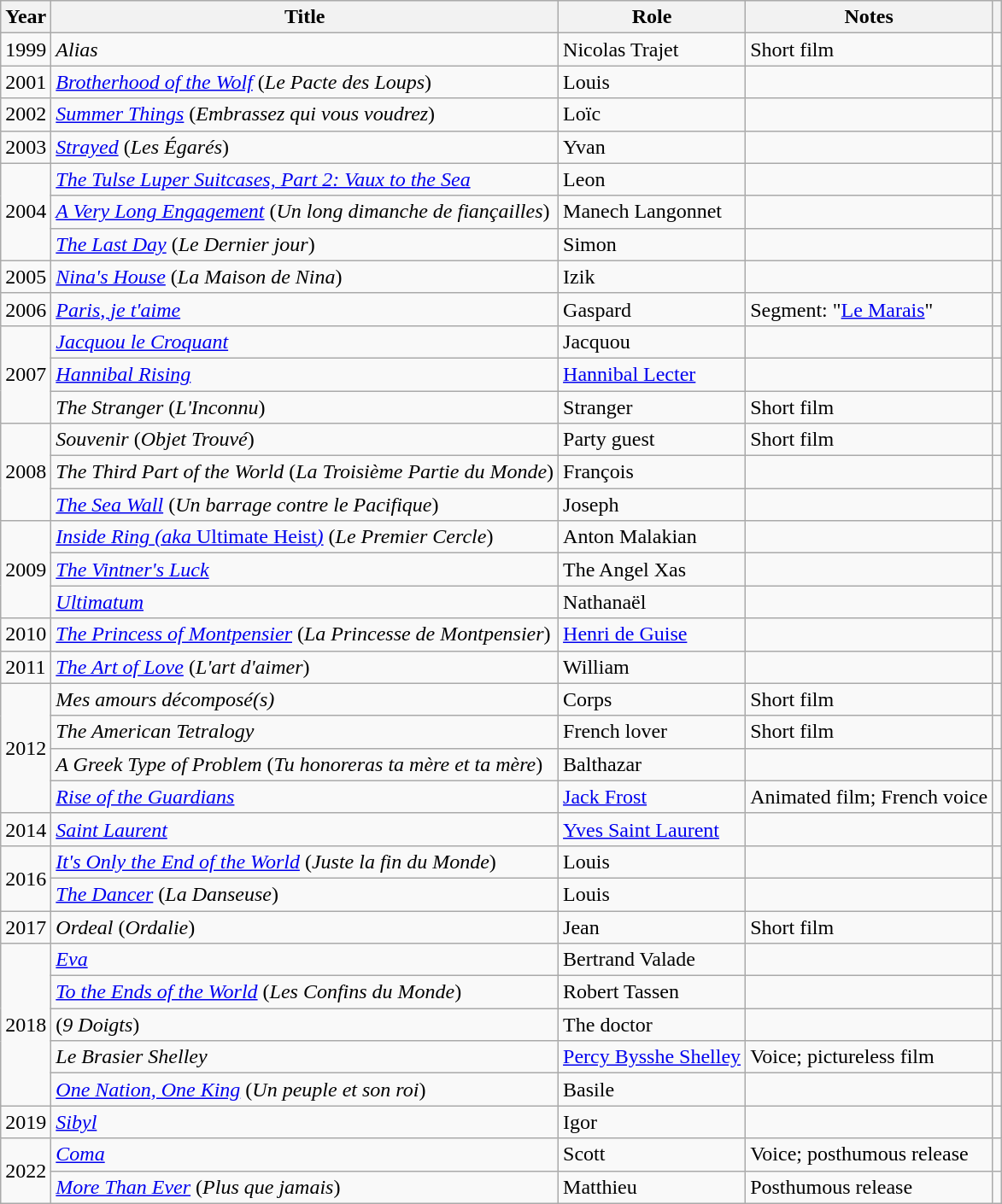<table class="wikitable sortable">
<tr>
<th>Year</th>
<th>Title</th>
<th>Role</th>
<th class="unsortable">Notes</th>
<th class="unsortable"></th>
</tr>
<tr>
<td>1999</td>
<td><em>Alias</em></td>
<td>Nicolas Trajet</td>
<td>Short film</td>
<td></td>
</tr>
<tr>
<td>2001</td>
<td><em><a href='#'>Brotherhood of the Wolf</a></em> (<em>Le Pacte des Loups</em>)</td>
<td>Louis</td>
<td></td>
<td></td>
</tr>
<tr>
<td>2002</td>
<td><em><a href='#'>Summer Things</a></em> (<em>Embrassez qui vous voudrez</em>)</td>
<td>Loïc</td>
<td></td>
<td></td>
</tr>
<tr>
<td>2003</td>
<td><em><a href='#'>Strayed</a></em> (<em>Les Égarés</em>)</td>
<td>Yvan</td>
<td></td>
<td></td>
</tr>
<tr>
<td rowspan=3>2004</td>
<td><em><a href='#'>The Tulse Luper Suitcases, Part 2: Vaux to the Sea</a></em></td>
<td>Leon</td>
<td></td>
<td></td>
</tr>
<tr>
<td><em><a href='#'>A Very Long Engagement</a></em> (<em>Un long dimanche de fiançailles</em>)</td>
<td>Manech Langonnet</td>
<td></td>
<td></td>
</tr>
<tr>
<td><em><a href='#'>The Last Day</a></em> (<em>Le Dernier jour</em>)</td>
<td>Simon</td>
<td></td>
<td></td>
</tr>
<tr>
<td>2005</td>
<td><em><a href='#'>Nina's House</a></em> (<em>La Maison de Nina</em>)</td>
<td>Izik</td>
<td></td>
<td></td>
</tr>
<tr>
<td>2006</td>
<td><em><a href='#'>Paris, je t'aime</a></em></td>
<td>Gaspard</td>
<td>Segment: "<a href='#'>Le Marais</a>"</td>
<td></td>
</tr>
<tr>
<td rowspan=3>2007</td>
<td><em><a href='#'>Jacquou le Croquant</a></em></td>
<td>Jacquou</td>
<td></td>
<td></td>
</tr>
<tr>
<td><em><a href='#'>Hannibal Rising</a></em></td>
<td><a href='#'>Hannibal Lecter</a></td>
<td></td>
<td></td>
</tr>
<tr>
<td><em>The Stranger</em> (<em>L'Inconnu</em>)</td>
<td>Stranger</td>
<td>Short film</td>
<td></td>
</tr>
<tr>
<td rowspan=3>2008</td>
<td><em>Souvenir</em> (<em>Objet Trouvé</em>)</td>
<td>Party guest</td>
<td>Short film</td>
<td></td>
</tr>
<tr>
<td><em>The Third Part of the World</em> (<em>La Troisième Partie du Monde</em>)</td>
<td>François</td>
<td></td>
<td></td>
</tr>
<tr>
<td><em><a href='#'>The Sea Wall</a></em> (<em>Un barrage contre le Pacifique</em>)</td>
<td>Joseph</td>
<td></td>
<td></td>
</tr>
<tr>
<td rowspan=3>2009</td>
<td><em><a href='#'>Inside Ring (aka </em>Ultimate Heist<em>)</a></em> (<em>Le Premier Cercle</em>)</td>
<td>Anton Malakian</td>
<td></td>
<td></td>
</tr>
<tr>
<td><em><a href='#'>The Vintner's Luck</a></em></td>
<td>The Angel Xas</td>
<td></td>
<td></td>
</tr>
<tr>
<td><em><a href='#'>Ultimatum</a></em></td>
<td>Nathanaël</td>
<td></td>
<td></td>
</tr>
<tr>
<td>2010</td>
<td><em><a href='#'>The Princess of Montpensier</a></em> (<em>La Princesse de Montpensier</em>)</td>
<td><a href='#'>Henri de Guise</a></td>
<td></td>
<td></td>
</tr>
<tr>
<td>2011</td>
<td><em><a href='#'>The Art of Love</a></em> (<em>L'art d'aimer</em>)</td>
<td>William</td>
<td></td>
<td></td>
</tr>
<tr>
<td rowspan=4>2012</td>
<td><em>Mes amours décomposé(s)</em></td>
<td>Corps</td>
<td>Short film</td>
<td></td>
</tr>
<tr>
<td><em>The American Tetralogy</em></td>
<td>French lover</td>
<td>Short film</td>
<td></td>
</tr>
<tr>
<td><em>A Greek Type of Problem</em> (<em>Tu honoreras ta mère et ta mère</em>)</td>
<td>Balthazar</td>
<td></td>
<td></td>
</tr>
<tr>
<td><em><a href='#'>Rise of the Guardians</a></em></td>
<td><a href='#'>Jack Frost</a></td>
<td>Animated film; French voice</td>
<td></td>
</tr>
<tr>
<td>2014</td>
<td><em><a href='#'>Saint Laurent</a></em></td>
<td><a href='#'>Yves Saint Laurent</a></td>
<td></td>
<td></td>
</tr>
<tr>
<td rowspan=2>2016</td>
<td><em><a href='#'>It's Only the End of the World</a></em> (<em>Juste la fin du Monde</em>)</td>
<td>Louis</td>
<td></td>
<td></td>
</tr>
<tr>
<td><em><a href='#'>The Dancer</a></em> (<em>La Danseuse</em>)</td>
<td>Louis</td>
<td></td>
<td></td>
</tr>
<tr>
<td>2017</td>
<td><em>Ordeal</em> (<em>Ordalie</em>)</td>
<td>Jean</td>
<td>Short film</td>
<td></td>
</tr>
<tr>
<td rowspan=5>2018</td>
<td><em><a href='#'>Eva</a></em></td>
<td>Bertrand Valade</td>
<td></td>
<td></td>
</tr>
<tr>
<td><em><a href='#'>To the Ends of the World</a></em> (<em>Les Confins du Monde</em>)</td>
<td>Robert Tassen</td>
<td></td>
<td></td>
</tr>
<tr>
<td> (<em>9 Doigts</em>)</td>
<td>The doctor</td>
<td></td>
<td></td>
</tr>
<tr>
<td><em>Le Brasier Shelley</em></td>
<td><a href='#'>Percy Bysshe Shelley</a></td>
<td>Voice; pictureless film</td>
<td></td>
</tr>
<tr>
<td><em><a href='#'>One Nation, One King</a></em> (<em>Un peuple et son roi</em>)</td>
<td>Basile</td>
<td></td>
<td></td>
</tr>
<tr>
<td>2019</td>
<td><em><a href='#'>Sibyl</a></em></td>
<td>Igor</td>
<td></td>
<td></td>
</tr>
<tr>
<td rowspan=2>2022</td>
<td><em><a href='#'>Coma</a></em></td>
<td>Scott</td>
<td>Voice; posthumous release</td>
<td></td>
</tr>
<tr>
<td><em><a href='#'>More Than Ever</a></em> (<em>Plus que jamais</em>)</td>
<td>Matthieu</td>
<td>Posthumous release</td>
<td></td>
</tr>
</table>
